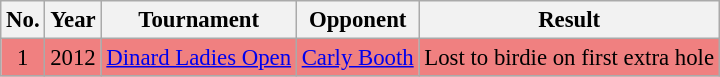<table class="wikitable" style="font-size:95%;">
<tr>
<th>No.</th>
<th>Year</th>
<th>Tournament</th>
<th>Opponent</th>
<th>Result</th>
</tr>
<tr style="background:#F08080;">
<td align=center>1</td>
<td>2012</td>
<td><a href='#'>Dinard Ladies Open</a></td>
<td> <a href='#'>Carly Booth</a></td>
<td>Lost to birdie on first extra hole</td>
</tr>
</table>
